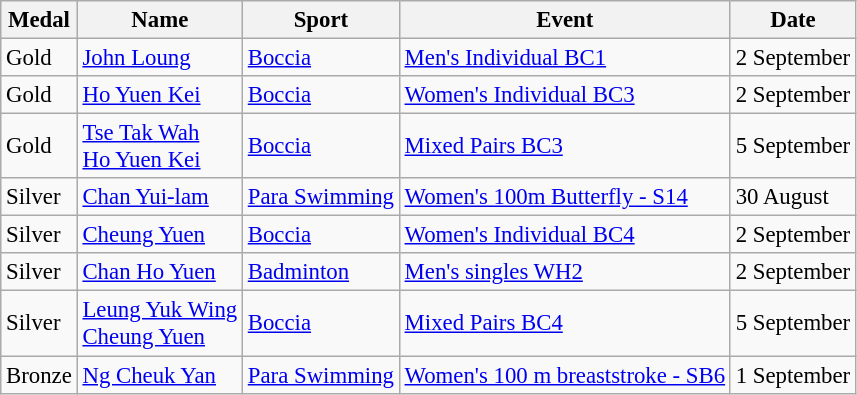<table class="wikitable sortable" style="font-size: 95%; ">
<tr>
<th>Medal</th>
<th>Name</th>
<th>Sport</th>
<th>Event</th>
<th>Date</th>
</tr>
<tr>
<td> Gold</td>
<td><a href='#'>John Loung</a></td>
<td><a href='#'>Boccia</a></td>
<td><a href='#'>Men's Individual BC1</a></td>
<td>2 September</td>
</tr>
<tr>
<td> Gold</td>
<td><a href='#'>Ho Yuen Kei</a></td>
<td><a href='#'>Boccia</a></td>
<td><a href='#'>Women's Individual BC3</a></td>
<td>2 September</td>
</tr>
<tr>
<td> Gold</td>
<td><a href='#'>Tse Tak Wah</a><br><a href='#'>Ho Yuen Kei</a></td>
<td><a href='#'>Boccia</a></td>
<td><a href='#'>Mixed Pairs BC3</a></td>
<td>5 September</td>
</tr>
<tr>
<td> Silver</td>
<td><a href='#'>Chan Yui-lam</a></td>
<td><a href='#'>Para Swimming</a></td>
<td><a href='#'>Women's 100m Butterfly - S14</a></td>
<td>30 August</td>
</tr>
<tr>
<td> Silver</td>
<td><a href='#'>Cheung Yuen</a></td>
<td><a href='#'>Boccia</a></td>
<td><a href='#'>Women's Individual BC4</a></td>
<td>2 September</td>
</tr>
<tr>
<td> Silver</td>
<td><a href='#'>Chan Ho Yuen</a></td>
<td><a href='#'>Badminton</a></td>
<td><a href='#'>Men's singles WH2</a></td>
<td>2 September</td>
</tr>
<tr>
<td> Silver</td>
<td><a href='#'>Leung Yuk Wing</a><br><a href='#'>Cheung Yuen</a></td>
<td><a href='#'>Boccia</a></td>
<td><a href='#'>Mixed Pairs BC4</a></td>
<td>5 September</td>
</tr>
<tr>
<td> Bronze</td>
<td><a href='#'>Ng Cheuk Yan</a></td>
<td><a href='#'>Para Swimming</a></td>
<td><a href='#'>Women's 100 m breaststroke - SB6</a></td>
<td>1 September</td>
</tr>
</table>
